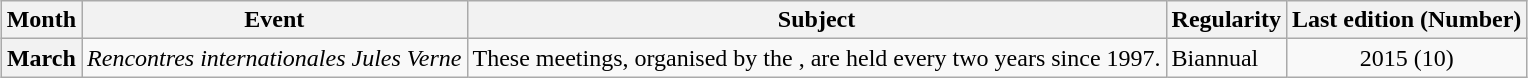<table class="wikitable" style="text-align:left;margin:1em auto">
<tr>
<th>Month</th>
<th>Event</th>
<th>Subject</th>
<th>Regularity</th>
<th>Last edition (Number)</th>
</tr>
<tr>
<th>March</th>
<td style="text-align:center;"><em>Rencontres internationales Jules Verne</em></td>
<td>These meetings, organised by the , are held every two years since 1997.</td>
<td>Biannual</td>
<td style="text-align:center;">2015 (10)</td>
</tr>
</table>
